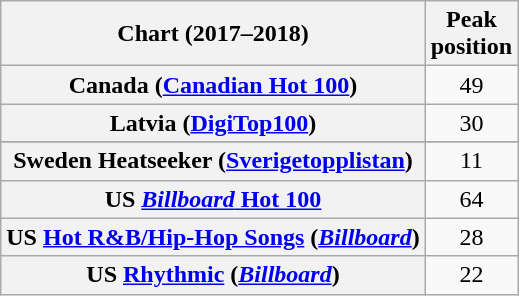<table class="wikitable sortable plainrowheaders" style="text-align:center">
<tr>
<th scope="col">Chart (2017–2018)</th>
<th scope="col">Peak<br> position</th>
</tr>
<tr>
<th scope="row">Canada (<a href='#'>Canadian Hot 100</a>)</th>
<td>49</td>
</tr>
<tr>
<th scope="row">Latvia (<a href='#'>DigiTop100</a>)</th>
<td>30</td>
</tr>
<tr>
</tr>
<tr>
<th scope="row">Sweden Heatseeker (<a href='#'>Sverigetopplistan</a>)</th>
<td>11</td>
</tr>
<tr>
<th scope="row">US <a href='#'><em>Billboard</em> Hot 100</a></th>
<td>64</td>
</tr>
<tr>
<th scope="row">US <a href='#'>Hot R&B/Hip-Hop Songs</a> (<em><a href='#'>Billboard</a></em>)</th>
<td>28</td>
</tr>
<tr>
<th scope="row">US <a href='#'>Rhythmic</a> (<em><a href='#'>Billboard</a></em>)</th>
<td>22</td>
</tr>
</table>
